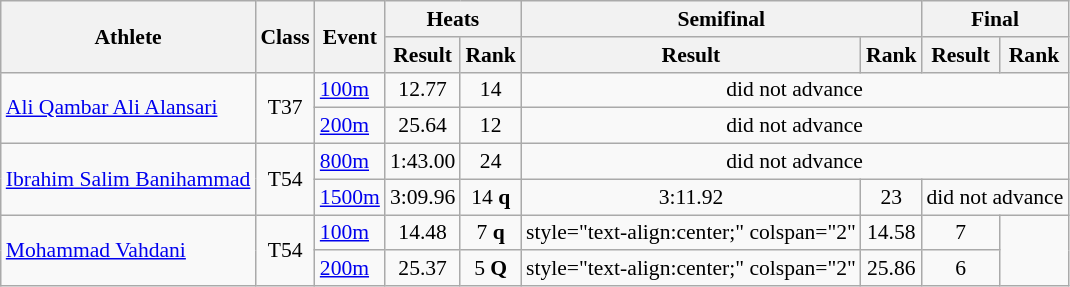<table class=wikitable style="font-size:90%">
<tr>
<th rowspan="2">Athlete</th>
<th rowspan="2">Class</th>
<th rowspan="2">Event</th>
<th colspan="2">Heats</th>
<th colspan="2">Semifinal</th>
<th colspan="3">Final</th>
</tr>
<tr>
<th>Result</th>
<th>Rank</th>
<th>Result</th>
<th>Rank</th>
<th>Result</th>
<th>Rank</th>
</tr>
<tr>
<td rowspan="2"><a href='#'>Ali Qambar Ali Alansari</a></td>
<td rowspan="2" style="text-align:center;">T37</td>
<td><a href='#'>100m</a></td>
<td style="text-align:center;">12.77</td>
<td style="text-align:center;">14</td>
<td style="text-align:center;" colspan="4">did not advance</td>
</tr>
<tr>
<td><a href='#'>200m</a></td>
<td style="text-align:center;">25.64</td>
<td style="text-align:center;">12</td>
<td style="text-align:center;" colspan="4">did not advance</td>
</tr>
<tr>
<td rowspan="2"><a href='#'>Ibrahim Salim Banihammad</a></td>
<td rowspan="2" style="text-align:center;">T54</td>
<td><a href='#'>800m</a></td>
<td style="text-align:center;">1:43.00</td>
<td style="text-align:center;">24</td>
<td style="text-align:center;" colspan="4">did not advance</td>
</tr>
<tr>
<td><a href='#'>1500m</a></td>
<td style="text-align:center;">3:09.96</td>
<td style="text-align:center;">14 <strong>q</strong></td>
<td style="text-align:center;">3:11.92</td>
<td style="text-align:center;">23</td>
<td style="text-align:center;" colspan="2">did not advance</td>
</tr>
<tr>
<td rowspan="2"><a href='#'>Mohammad Vahdani</a></td>
<td rowspan="2" style="text-align:center;">T54</td>
<td><a href='#'>100m</a></td>
<td style="text-align:center;">14.48</td>
<td style="text-align:center;">7 <strong>q</strong></td>
<td>style="text-align:center;" colspan="2" </td>
<td style="text-align:center;">14.58</td>
<td style="text-align:center;">7</td>
</tr>
<tr>
<td><a href='#'>200m</a></td>
<td style="text-align:center;">25.37</td>
<td style="text-align:center;">5 <strong>Q</strong></td>
<td>style="text-align:center;" colspan="2" </td>
<td style="text-align:center;">25.86</td>
<td style="text-align:center;">6</td>
</tr>
</table>
